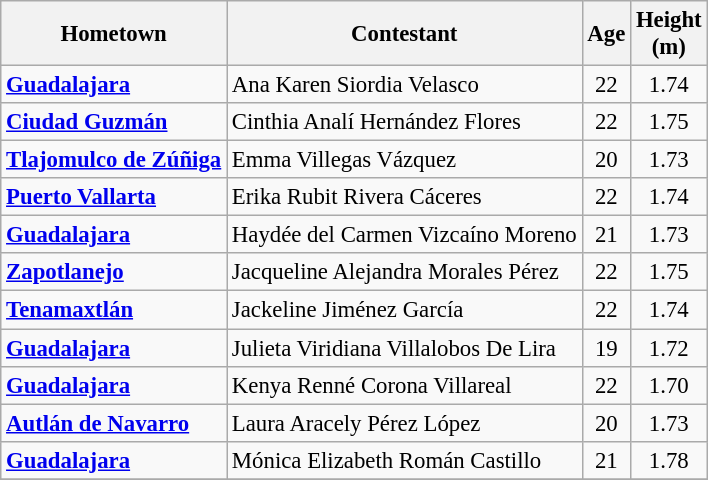<table class="wikitable sortable" style="font-size: 95%;">
<tr>
<th>Hometown</th>
<th>Contestant</th>
<th>Age</th>
<th>Height<br> (m)</th>
</tr>
<tr>
<td><strong><a href='#'>Guadalajara</a></strong></td>
<td>Ana Karen Siordia Velasco</td>
<td align="center">22</td>
<td align="center">1.74</td>
</tr>
<tr>
<td><strong><a href='#'>Ciudad Guzmán</a></strong></td>
<td>Cinthia Analí Hernández Flores</td>
<td align="center">22</td>
<td align="center">1.75</td>
</tr>
<tr>
<td><strong><a href='#'>Tlajomulco de Zúñiga</a></strong></td>
<td>Emma Villegas Vázquez</td>
<td align="center">20</td>
<td align="center">1.73</td>
</tr>
<tr>
<td><strong><a href='#'>Puerto Vallarta</a></strong></td>
<td>Erika Rubit Rivera Cáceres</td>
<td align="center">22</td>
<td align="center">1.74</td>
</tr>
<tr>
<td><strong><a href='#'>Guadalajara</a></strong></td>
<td>Haydée del Carmen Vizcaíno Moreno</td>
<td align="center">21</td>
<td align="center">1.73</td>
</tr>
<tr>
<td><strong><a href='#'>Zapotlanejo</a></strong></td>
<td>Jacqueline Alejandra Morales Pérez</td>
<td align="center">22</td>
<td align="center">1.75</td>
</tr>
<tr>
<td><strong><a href='#'>Tenamaxtlán</a></strong></td>
<td>Jackeline Jiménez García</td>
<td align="center">22</td>
<td align="center">1.74</td>
</tr>
<tr>
<td><strong><a href='#'>Guadalajara</a></strong></td>
<td>Julieta Viridiana Villalobos De Lira</td>
<td align="center">19</td>
<td align="center">1.72</td>
</tr>
<tr>
<td><strong><a href='#'>Guadalajara</a></strong></td>
<td>Kenya Renné Corona Villareal</td>
<td align="center">22</td>
<td align="center">1.70</td>
</tr>
<tr>
<td><strong><a href='#'>Autlán de Navarro</a></strong></td>
<td>Laura Aracely Pérez López</td>
<td align="center">20</td>
<td align="center">1.73</td>
</tr>
<tr>
<td><strong><a href='#'>Guadalajara</a></strong></td>
<td>Mónica Elizabeth Román Castillo</td>
<td align="center">21</td>
<td align="center">1.78</td>
</tr>
<tr>
</tr>
</table>
